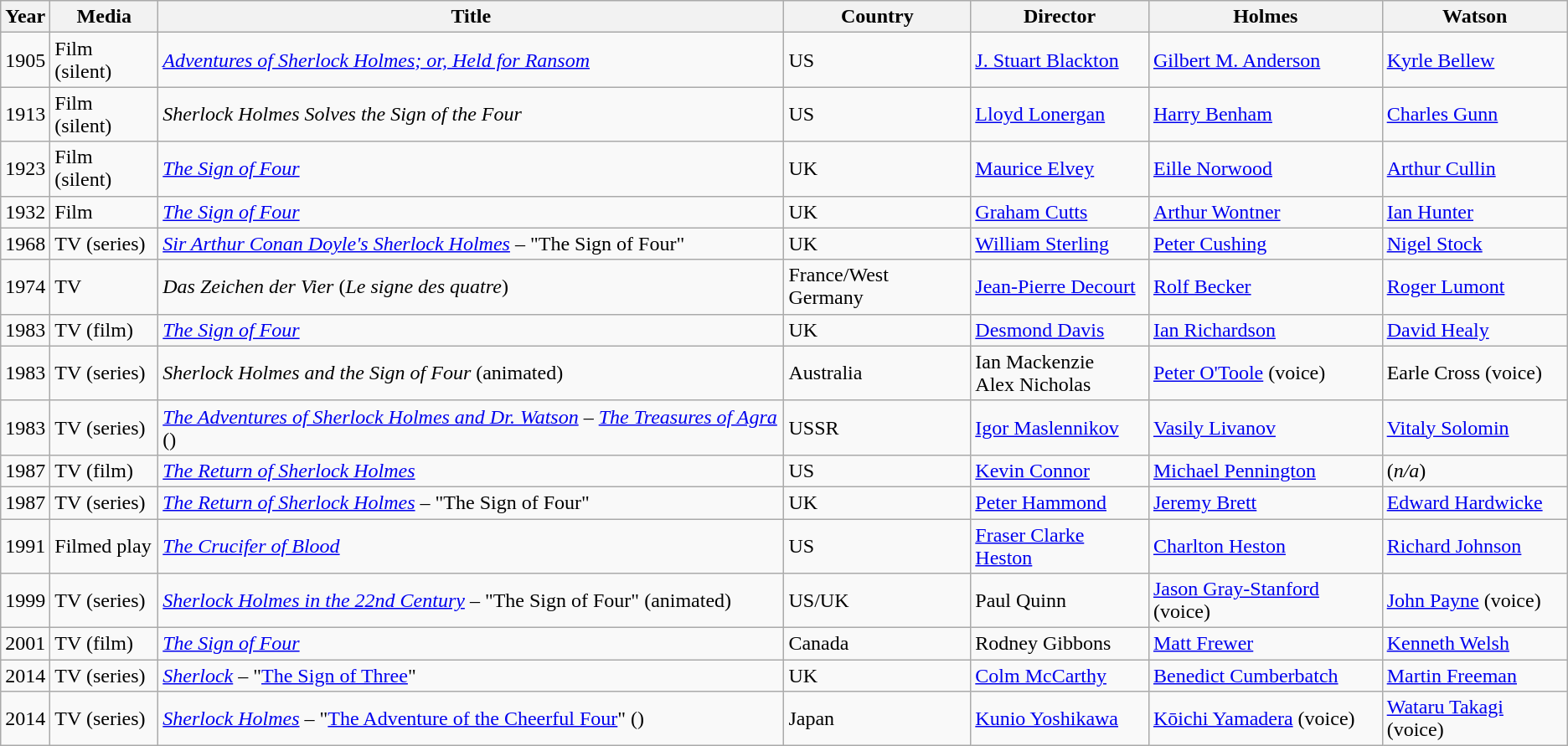<table class=wikitable>
<tr>
<th>Year</th>
<th>Media</th>
<th>Title</th>
<th>Country</th>
<th>Director</th>
<th>Holmes</th>
<th>Watson</th>
</tr>
<tr>
<td>1905</td>
<td>Film (silent)</td>
<td><em><a href='#'>Adventures of Sherlock Holmes; or, Held for Ransom</a></em></td>
<td>US</td>
<td><a href='#'>J. Stuart Blackton</a></td>
<td><a href='#'>Gilbert M. Anderson</a></td>
<td><a href='#'>Kyrle Bellew</a></td>
</tr>
<tr>
<td>1913</td>
<td>Film (silent)</td>
<td><em>Sherlock Holmes Solves the Sign of the Four</em></td>
<td>US</td>
<td><a href='#'>Lloyd Lonergan</a></td>
<td><a href='#'>Harry Benham</a></td>
<td><a href='#'>Charles Gunn</a></td>
</tr>
<tr>
<td>1923</td>
<td>Film (silent)</td>
<td><em><a href='#'>The Sign of Four</a></em></td>
<td>UK</td>
<td><a href='#'>Maurice Elvey</a></td>
<td><a href='#'>Eille Norwood</a></td>
<td><a href='#'>Arthur Cullin</a></td>
</tr>
<tr>
<td>1932</td>
<td>Film</td>
<td><em><a href='#'>The Sign of Four</a></em></td>
<td>UK</td>
<td><a href='#'>Graham Cutts</a></td>
<td><a href='#'>Arthur Wontner</a></td>
<td><a href='#'>Ian Hunter</a></td>
</tr>
<tr>
<td>1968</td>
<td>TV (series)</td>
<td><em><a href='#'>Sir Arthur Conan Doyle's Sherlock Holmes</a></em> – "The Sign of Four"</td>
<td>UK</td>
<td><a href='#'>William Sterling</a></td>
<td><a href='#'>Peter Cushing</a></td>
<td><a href='#'>Nigel Stock</a></td>
</tr>
<tr>
<td>1974</td>
<td>TV</td>
<td><em>Das Zeichen der Vier</em> (<em>Le signe des quatre</em>)</td>
<td>France/West Germany</td>
<td><a href='#'>Jean-Pierre Decourt</a></td>
<td><a href='#'>Rolf Becker</a></td>
<td><a href='#'>Roger Lumont</a></td>
</tr>
<tr>
<td>1983</td>
<td>TV (film)</td>
<td><em><a href='#'>The Sign of Four</a></em></td>
<td>UK</td>
<td><a href='#'>Desmond Davis</a></td>
<td><a href='#'>Ian Richardson</a></td>
<td><a href='#'>David Healy</a></td>
</tr>
<tr>
<td>1983</td>
<td>TV (series)</td>
<td><em>Sherlock Holmes and the Sign of Four</em> (animated)</td>
<td>Australia</td>
<td>Ian Mackenzie<br>Alex Nicholas</td>
<td><a href='#'>Peter O'Toole</a> (voice)</td>
<td>Earle Cross (voice)</td>
</tr>
<tr>
<td>1983</td>
<td>TV (series)</td>
<td><em><a href='#'>The Adventures of Sherlock Holmes and Dr. Watson</a></em> – <em><a href='#'>The Treasures of Agra</a></em> ()</td>
<td>USSR</td>
<td><a href='#'>Igor Maslennikov</a></td>
<td><a href='#'>Vasily Livanov</a></td>
<td><a href='#'>Vitaly Solomin</a></td>
</tr>
<tr>
<td>1987</td>
<td>TV (film)</td>
<td><em><a href='#'>The Return of Sherlock Holmes</a></em></td>
<td>US</td>
<td><a href='#'>Kevin Connor</a></td>
<td><a href='#'>Michael Pennington</a></td>
<td>(<em>n/a</em>)</td>
</tr>
<tr>
<td>1987</td>
<td>TV (series)</td>
<td><em><a href='#'>The Return of Sherlock Holmes</a></em> – "The Sign of Four"</td>
<td>UK</td>
<td><a href='#'>Peter Hammond</a></td>
<td><a href='#'>Jeremy Brett</a></td>
<td><a href='#'>Edward Hardwicke</a></td>
</tr>
<tr>
<td>1991</td>
<td>Filmed play</td>
<td><em><a href='#'>The Crucifer of Blood</a></em></td>
<td>US</td>
<td><a href='#'>Fraser Clarke Heston</a></td>
<td><a href='#'>Charlton Heston</a></td>
<td><a href='#'>Richard Johnson</a></td>
</tr>
<tr>
<td>1999</td>
<td>TV (series)</td>
<td><em><a href='#'>Sherlock Holmes in the 22nd Century</a></em> – "The Sign of Four" (animated)</td>
<td>US/UK</td>
<td>Paul Quinn</td>
<td><a href='#'>Jason Gray-Stanford</a> (voice)</td>
<td><a href='#'>John Payne</a> (voice)</td>
</tr>
<tr>
<td>2001</td>
<td>TV (film)</td>
<td><em><a href='#'>The Sign of Four</a></em></td>
<td>Canada</td>
<td>Rodney Gibbons</td>
<td><a href='#'>Matt Frewer</a></td>
<td><a href='#'>Kenneth Welsh</a></td>
</tr>
<tr>
<td>2014</td>
<td>TV (series)</td>
<td><em><a href='#'>Sherlock</a></em> – "<a href='#'>The Sign of Three</a>"</td>
<td>UK</td>
<td><a href='#'>Colm McCarthy</a></td>
<td><a href='#'>Benedict Cumberbatch</a></td>
<td><a href='#'>Martin Freeman</a></td>
</tr>
<tr>
<td>2014</td>
<td>TV (series)</td>
<td><em><a href='#'>Sherlock Holmes</a></em> – "<a href='#'>The Adventure of the Cheerful Four</a>" ()</td>
<td>Japan</td>
<td><a href='#'>Kunio Yoshikawa</a></td>
<td><a href='#'>Kōichi Yamadera</a> (voice)</td>
<td><a href='#'>Wataru Takagi</a> (voice)</td>
</tr>
</table>
